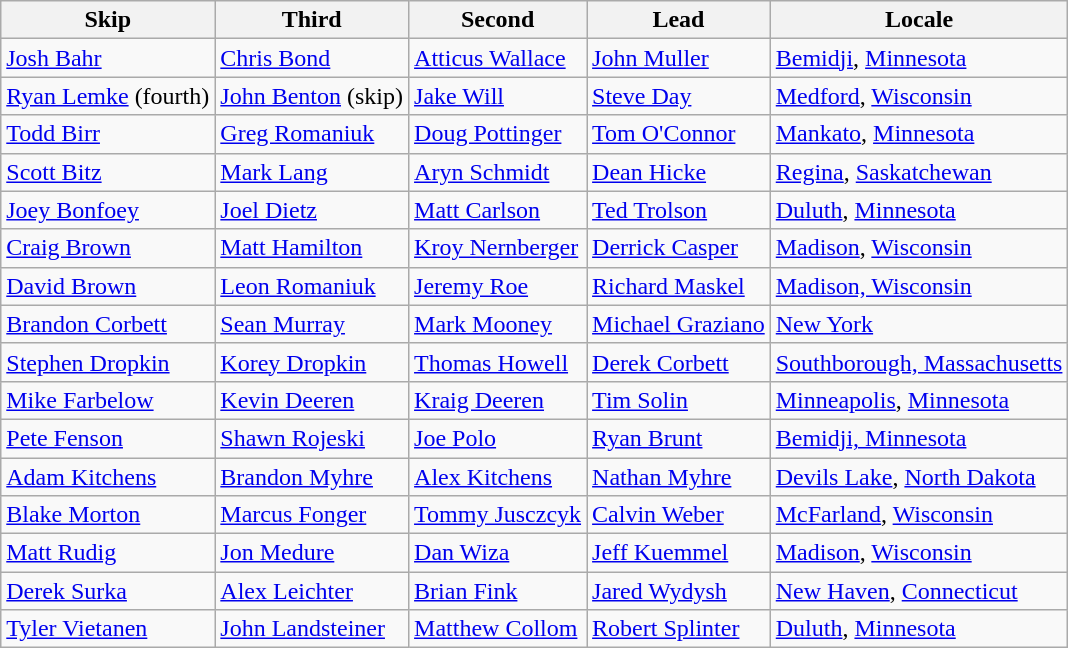<table class=wikitable>
<tr>
<th>Skip</th>
<th>Third</th>
<th>Second</th>
<th>Lead</th>
<th>Locale</th>
</tr>
<tr>
<td><a href='#'>Josh Bahr</a></td>
<td><a href='#'>Chris Bond</a></td>
<td><a href='#'>Atticus Wallace</a></td>
<td><a href='#'>John Muller</a></td>
<td> <a href='#'>Bemidji</a>, <a href='#'>Minnesota</a></td>
</tr>
<tr>
<td><a href='#'>Ryan Lemke</a> (fourth)</td>
<td><a href='#'>John Benton</a> (skip)</td>
<td><a href='#'>Jake Will</a></td>
<td><a href='#'>Steve Day</a></td>
<td> <a href='#'>Medford</a>, <a href='#'>Wisconsin</a></td>
</tr>
<tr>
<td><a href='#'>Todd Birr</a></td>
<td><a href='#'>Greg Romaniuk</a></td>
<td><a href='#'>Doug Pottinger</a></td>
<td><a href='#'>Tom O'Connor</a></td>
<td> <a href='#'>Mankato</a>, <a href='#'>Minnesota</a></td>
</tr>
<tr>
<td><a href='#'>Scott Bitz</a></td>
<td><a href='#'>Mark Lang</a></td>
<td><a href='#'>Aryn Schmidt</a></td>
<td><a href='#'>Dean Hicke</a></td>
<td> <a href='#'>Regina</a>, <a href='#'>Saskatchewan</a></td>
</tr>
<tr>
<td><a href='#'>Joey Bonfoey</a></td>
<td><a href='#'>Joel Dietz</a></td>
<td><a href='#'>Matt Carlson</a></td>
<td><a href='#'>Ted Trolson</a></td>
<td> <a href='#'>Duluth</a>, <a href='#'>Minnesota</a></td>
</tr>
<tr>
<td><a href='#'>Craig Brown</a></td>
<td><a href='#'>Matt Hamilton</a></td>
<td><a href='#'>Kroy Nernberger</a></td>
<td><a href='#'>Derrick Casper</a></td>
<td> <a href='#'>Madison</a>, <a href='#'>Wisconsin</a></td>
</tr>
<tr>
<td><a href='#'>David Brown</a></td>
<td><a href='#'>Leon Romaniuk</a></td>
<td><a href='#'>Jeremy Roe</a></td>
<td><a href='#'>Richard Maskel</a></td>
<td> <a href='#'>Madison, Wisconsin</a></td>
</tr>
<tr>
<td><a href='#'>Brandon Corbett</a></td>
<td><a href='#'>Sean Murray</a></td>
<td><a href='#'>Mark Mooney</a></td>
<td><a href='#'>Michael Graziano</a></td>
<td> <a href='#'>New York</a></td>
</tr>
<tr>
<td><a href='#'>Stephen Dropkin</a></td>
<td><a href='#'>Korey Dropkin</a></td>
<td><a href='#'>Thomas Howell</a></td>
<td><a href='#'>Derek Corbett</a></td>
<td> <a href='#'>Southborough, Massachusetts</a></td>
</tr>
<tr>
<td><a href='#'>Mike Farbelow</a></td>
<td><a href='#'>Kevin Deeren</a></td>
<td><a href='#'>Kraig Deeren</a></td>
<td><a href='#'>Tim Solin</a></td>
<td> <a href='#'>Minneapolis</a>, <a href='#'>Minnesota</a></td>
</tr>
<tr>
<td><a href='#'>Pete Fenson</a></td>
<td><a href='#'>Shawn Rojeski</a></td>
<td><a href='#'>Joe Polo</a></td>
<td><a href='#'>Ryan Brunt</a></td>
<td> <a href='#'>Bemidji, Minnesota</a></td>
</tr>
<tr>
<td><a href='#'>Adam Kitchens</a></td>
<td><a href='#'>Brandon Myhre</a></td>
<td><a href='#'>Alex Kitchens</a></td>
<td><a href='#'>Nathan Myhre</a></td>
<td> <a href='#'>Devils Lake</a>, <a href='#'>North Dakota</a></td>
</tr>
<tr>
<td><a href='#'>Blake Morton</a></td>
<td><a href='#'>Marcus Fonger</a></td>
<td><a href='#'>Tommy Jusczcyk</a></td>
<td><a href='#'>Calvin Weber</a></td>
<td> <a href='#'>McFarland</a>, <a href='#'>Wisconsin</a></td>
</tr>
<tr>
<td><a href='#'>Matt Rudig</a></td>
<td><a href='#'>Jon Medure</a></td>
<td><a href='#'>Dan Wiza</a></td>
<td><a href='#'>Jeff Kuemmel</a></td>
<td> <a href='#'>Madison</a>, <a href='#'>Wisconsin</a></td>
</tr>
<tr>
<td><a href='#'>Derek Surka</a></td>
<td><a href='#'>Alex Leichter</a></td>
<td><a href='#'>Brian Fink</a></td>
<td><a href='#'>Jared Wydysh</a></td>
<td> <a href='#'>New Haven</a>, <a href='#'>Connecticut</a></td>
</tr>
<tr>
<td><a href='#'>Tyler Vietanen</a></td>
<td><a href='#'>John Landsteiner</a></td>
<td><a href='#'>Matthew Collom</a></td>
<td><a href='#'>Robert Splinter</a></td>
<td> <a href='#'>Duluth</a>, <a href='#'>Minnesota</a></td>
</tr>
</table>
